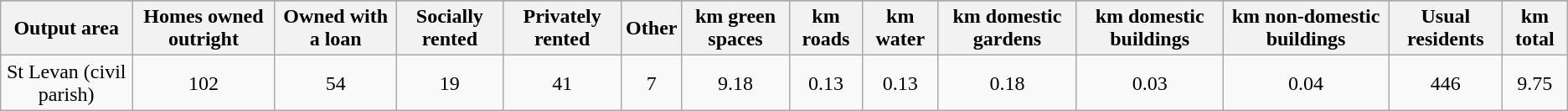<table class="wikitable">
<tr>
</tr>
<tr>
<th>Output area</th>
<th>Homes owned outright</th>
<th>Owned with a loan</th>
<th>Socially rented</th>
<th>Privately rented</th>
<th>Other</th>
<th>km green spaces</th>
<th>km roads</th>
<th>km water</th>
<th>km domestic gardens</th>
<th>km domestic buildings</th>
<th>km non-domestic buildings</th>
<th>Usual residents</th>
<th>km total</th>
</tr>
<tr align=center>
<td>St Levan (civil parish)</td>
<td>102</td>
<td>54</td>
<td>19</td>
<td>41</td>
<td>7</td>
<td>9.18</td>
<td>0.13</td>
<td>0.13</td>
<td>0.18</td>
<td>0.03</td>
<td>0.04</td>
<td>446</td>
<td>9.75</td>
</tr>
</table>
